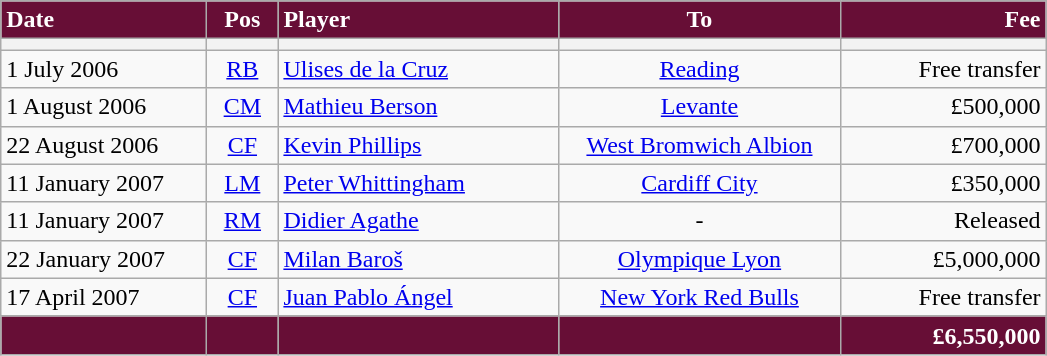<table class="wikitable">
<tr>
<th style="background:#670E36; color:#ffffff; text-align:left; width:130px">Date</th>
<th style="background:#670E36; color:#ffffff; text-align:center; width:40px">Pos</th>
<th style="background:#670E36; color:#ffffff; text-align:left; width:180px">Player</th>
<th style="background:#670E36; color:#ffffff; text-align:center; width:180px">To</th>
<th style="background:#670E36; color:#ffffff; text-align:right; width:130px">Fee</th>
</tr>
<tr>
<th></th>
<th></th>
<th></th>
<th></th>
<th></th>
</tr>
<tr>
<td>1 July 2006</td>
<td style="text-align:center;"><a href='#'>RB</a></td>
<td> <a href='#'>Ulises de la Cruz</a></td>
<td style="text-align:center;"><a href='#'>Reading</a></td>
<td style="text-align:right;">Free transfer</td>
</tr>
<tr>
<td>1 August 2006</td>
<td style="text-align:center;"><a href='#'>CM</a></td>
<td> <a href='#'>Mathieu Berson</a></td>
<td style="text-align:center;"> <a href='#'>Levante</a></td>
<td style="text-align:right;">£500,000</td>
</tr>
<tr>
<td>22 August 2006</td>
<td style="text-align:center;"><a href='#'>CF</a></td>
<td><a href='#'>Kevin Phillips</a></td>
<td style="text-align:center;"><a href='#'>West Bromwich Albion</a></td>
<td style="text-align:right;">£700,000</td>
</tr>
<tr>
<td>11 January 2007</td>
<td style="text-align:center;"><a href='#'>LM</a></td>
<td><a href='#'>Peter Whittingham</a></td>
<td style="text-align:center;"> <a href='#'>Cardiff City</a></td>
<td style="text-align:right;">£350,000</td>
</tr>
<tr>
<td>11 January 2007</td>
<td style="text-align:center;"><a href='#'>RM</a></td>
<td> <a href='#'>Didier Agathe</a></td>
<td style="text-align:center;">-</td>
<td style="text-align:right;">Released</td>
</tr>
<tr>
<td>22 January 2007</td>
<td style="text-align:center;"><a href='#'>CF</a></td>
<td> <a href='#'>Milan Baroš</a></td>
<td style="text-align:center;"> <a href='#'>Olympique Lyon</a></td>
<td style="text-align:right;">£5,000,000<br> </td>
</tr>
<tr>
<td>17 April 2007</td>
<td style="text-align:center;"><a href='#'>CF</a></td>
<td> <a href='#'>Juan Pablo Ángel</a></td>
<td style="text-align:center;"> <a href='#'>New York Red Bulls</a></td>
<td style="text-align:right;">Free transfer</td>
</tr>
<tr>
<th style="background:#670E36;"></th>
<th style="background:#670E36;"></th>
<th style="background:#670E36;"></th>
<th style="background:#670E36;"></th>
<th style="background:#670E36; color:#ffffff; text-align:right;"><strong>£6,550,000</strong></th>
</tr>
</table>
